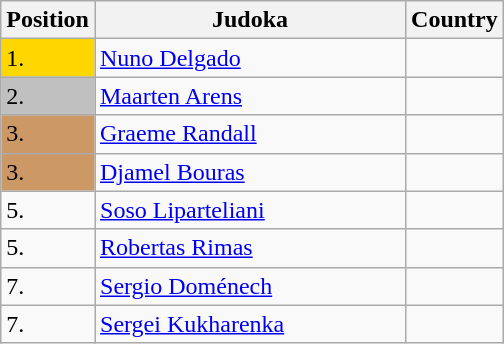<table class=wikitable>
<tr>
<th width=10>Position</th>
<th width=200>Judoka</th>
<th width=10>Country</th>
</tr>
<tr>
<td bgcolor=gold>1.</td>
<td><a href='#'>Nuno Delgado</a></td>
<td></td>
</tr>
<tr>
<td bgcolor="silver">2.</td>
<td><a href='#'>Maarten Arens</a></td>
<td></td>
</tr>
<tr>
<td bgcolor="CC9966">3.</td>
<td><a href='#'>Graeme Randall</a></td>
<td></td>
</tr>
<tr>
<td bgcolor="CC9966">3.</td>
<td><a href='#'>Djamel Bouras</a></td>
<td></td>
</tr>
<tr>
<td>5.</td>
<td><a href='#'>Soso Liparteliani</a></td>
<td></td>
</tr>
<tr>
<td>5.</td>
<td><a href='#'>Robertas Rimas</a></td>
<td></td>
</tr>
<tr>
<td>7.</td>
<td><a href='#'>Sergio Doménech</a></td>
<td></td>
</tr>
<tr>
<td>7.</td>
<td><a href='#'>Sergei Kukharenka</a></td>
<td></td>
</tr>
</table>
